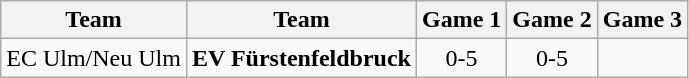<table class="wikitable">
<tr>
<th>Team</th>
<th>Team</th>
<th>Game 1</th>
<th>Game 2</th>
<th>Game 3</th>
</tr>
<tr>
<td>EC Ulm/Neu Ulm</td>
<td><strong>EV Fürstenfeldbruck</strong></td>
<td align="center">0-5</td>
<td align="center">0-5</td>
<td></td>
</tr>
</table>
